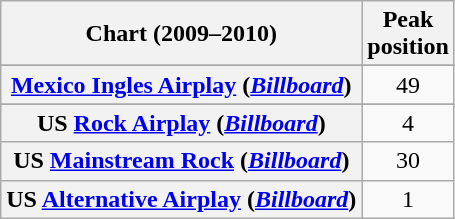<table class="wikitable sortable plainrowheaders" style="text-align:center">
<tr>
<th scope="col">Chart (2009–2010)</th>
<th scope="col">Peak<br>position</th>
</tr>
<tr>
</tr>
<tr>
</tr>
<tr>
</tr>
<tr>
<th scope="row"><a href='#'>Mexico Ingles Airplay</a> (<em><a href='#'>Billboard</a></em>)</th>
<td>49</td>
</tr>
<tr>
</tr>
<tr>
</tr>
<tr>
</tr>
<tr>
</tr>
<tr>
</tr>
<tr>
<th scope="row">US <a href='#'>Rock Airplay</a> (<em><a href='#'>Billboard</a></em>)</th>
<td>4</td>
</tr>
<tr>
<th scope="row">US <a href='#'>Mainstream Rock</a> (<em><a href='#'>Billboard</a></em>)</th>
<td>30</td>
</tr>
<tr>
<th scope="row">US <a href='#'>Alternative Airplay</a> (<em><a href='#'>Billboard</a></em>)</th>
<td>1</td>
</tr>
</table>
